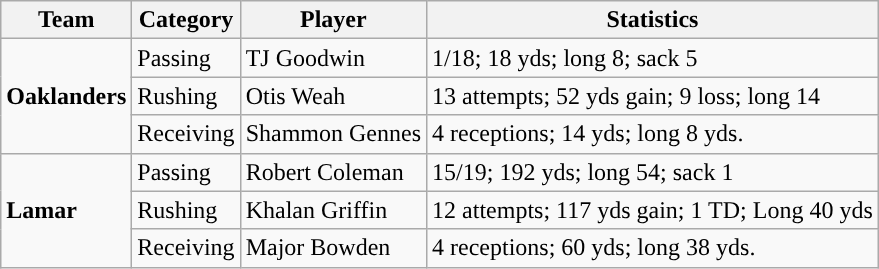<table class="wikitable" style="float: right;">
<tr>
<th>Team</th>
<th>Category</th>
<th>Player</th>
<th>Statistics</th>
</tr>
<tr>
<td rowspan=3><strong>Oaklanders</strong></td>
<td>Passing</td>
<td>TJ Goodwin</td>
<td>1/18; 18 yds; long 8; sack 5</td>
</tr>
<tr>
<td>Rushing</td>
<td>Otis Weah</td>
<td>13 attempts; 52 yds gain; 9 loss; long 14</td>
</tr>
<tr>
<td>Receiving</td>
<td>Shammon Gennes</td>
<td>4 receptions; 14 yds; long 8 yds.</td>
</tr>
<tr>
<td rowspan=3><strong>Lamar</strong></td>
<td>Passing</td>
<td>Robert Coleman</td>
<td>15/19; 192 yds;  long 54; sack 1</td>
</tr>
<tr>
<td>Rushing</td>
<td>Khalan Griffin</td>
<td>12 attempts; 117 yds gain; 1 TD; Long 40 yds</td>
</tr>
<tr>
<td>Receiving</td>
<td>Major Bowden</td>
<td>4 receptions; 60 yds; long 38 yds.</td>
</tr>
</table>
